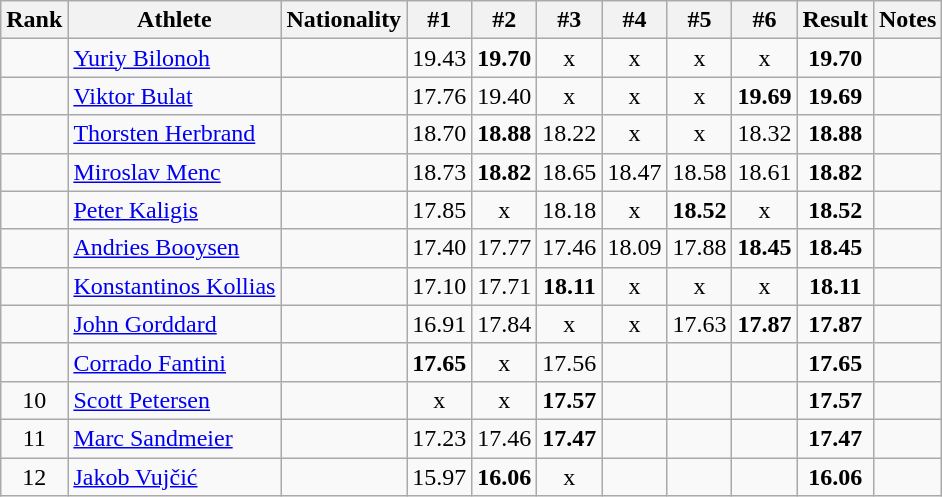<table class="wikitable sortable" style="text-align:center">
<tr>
<th>Rank</th>
<th>Athlete</th>
<th>Nationality</th>
<th>#1</th>
<th>#2</th>
<th>#3</th>
<th>#4</th>
<th>#5</th>
<th>#6</th>
<th>Result</th>
<th>Notes</th>
</tr>
<tr>
<td></td>
<td align=left><a href='#'>Yuriy Bilonoh</a></td>
<td align=left></td>
<td>19.43</td>
<td><strong>19.70</strong></td>
<td>x</td>
<td>x</td>
<td>x</td>
<td>x</td>
<td><strong>19.70</strong></td>
<td></td>
</tr>
<tr>
<td></td>
<td align=left><a href='#'>Viktor Bulat</a></td>
<td align=left></td>
<td>17.76</td>
<td>19.40</td>
<td>x</td>
<td>x</td>
<td>x</td>
<td><strong>19.69</strong></td>
<td><strong>19.69</strong></td>
<td></td>
</tr>
<tr>
<td></td>
<td align=left><a href='#'>Thorsten Herbrand</a></td>
<td align=left></td>
<td>18.70</td>
<td><strong>18.88</strong></td>
<td>18.22</td>
<td>x</td>
<td>x</td>
<td>18.32</td>
<td><strong>18.88</strong></td>
<td></td>
</tr>
<tr>
<td></td>
<td align=left><a href='#'>Miroslav Menc</a></td>
<td align=left></td>
<td>18.73</td>
<td><strong>18.82</strong></td>
<td>18.65</td>
<td>18.47</td>
<td>18.58</td>
<td>18.61</td>
<td><strong>18.82</strong></td>
<td></td>
</tr>
<tr>
<td></td>
<td align=left><a href='#'>Peter Kaligis</a></td>
<td align=left></td>
<td>17.85</td>
<td>x</td>
<td>18.18</td>
<td>x</td>
<td><strong>18.52</strong></td>
<td>x</td>
<td><strong>18.52</strong></td>
<td></td>
</tr>
<tr>
<td></td>
<td align=left><a href='#'>Andries Booysen</a></td>
<td align=left></td>
<td>17.40</td>
<td>17.77</td>
<td>17.46</td>
<td>18.09</td>
<td>17.88</td>
<td><strong>18.45</strong></td>
<td><strong>18.45</strong></td>
<td></td>
</tr>
<tr>
<td></td>
<td align=left><a href='#'>Konstantinos Kollias</a></td>
<td align=left></td>
<td>17.10</td>
<td>17.71</td>
<td><strong>18.11</strong></td>
<td>x</td>
<td>x</td>
<td>x</td>
<td><strong>18.11</strong></td>
<td></td>
</tr>
<tr>
<td></td>
<td align=left><a href='#'>John Gorddard</a></td>
<td align=left></td>
<td>16.91</td>
<td>17.84</td>
<td>x</td>
<td>x</td>
<td>17.63</td>
<td><strong>17.87</strong></td>
<td><strong>17.87</strong></td>
<td></td>
</tr>
<tr>
<td></td>
<td align=left><a href='#'>Corrado Fantini</a></td>
<td align=left></td>
<td><strong>17.65</strong></td>
<td>x</td>
<td>17.56</td>
<td></td>
<td></td>
<td></td>
<td><strong>17.65</strong></td>
<td></td>
</tr>
<tr>
<td>10</td>
<td align=left><a href='#'>Scott Petersen</a></td>
<td align=left></td>
<td>x</td>
<td>x</td>
<td><strong>17.57</strong></td>
<td></td>
<td></td>
<td></td>
<td><strong>17.57</strong></td>
<td></td>
</tr>
<tr>
<td>11</td>
<td align=left><a href='#'>Marc Sandmeier</a></td>
<td align=left></td>
<td>17.23</td>
<td>17.46</td>
<td><strong>17.47</strong></td>
<td></td>
<td></td>
<td></td>
<td><strong>17.47</strong></td>
<td></td>
</tr>
<tr>
<td>12</td>
<td align=left><a href='#'>Jakob Vujčić</a></td>
<td align=left></td>
<td>15.97</td>
<td><strong>16.06</strong></td>
<td>x</td>
<td></td>
<td></td>
<td></td>
<td><strong>16.06</strong></td>
<td></td>
</tr>
</table>
